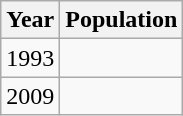<table class="wikitable">
<tr>
<th>Year</th>
<th>Population</th>
</tr>
<tr>
<td>1993</td>
<td></td>
</tr>
<tr>
<td>2009</td>
<td></td>
</tr>
</table>
